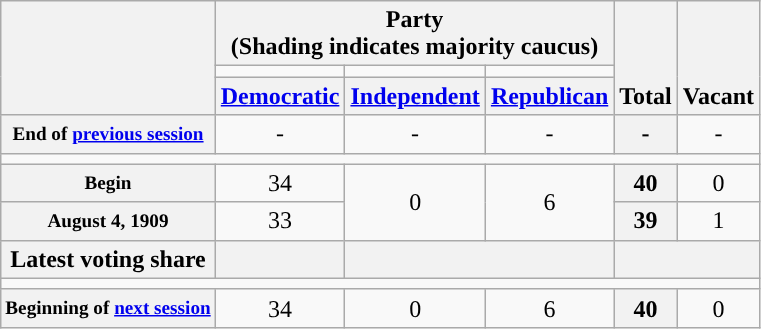<table class=wikitable style="text-align:center">
<tr style="vertical-align:bottom;">
<th rowspan=3></th>
<th colspan=3>Party <div>(Shading indicates majority caucus)</div></th>
<th rowspan=3>Total</th>
<th rowspan=3>Vacant</th>
</tr>
<tr style="height:5px">
<td style="background-color:"></td>
<td style="background-color:"></td>
<td style="background-color:"></td>
</tr>
<tr>
<th><a href='#'>Democratic</a></th>
<th><a href='#'>Independent</a></th>
<th><a href='#'>Republican</a></th>
</tr>
<tr>
<th nowrap style="font-size:80%">End of <a href='#'>previous session</a></th>
<td>-</td>
<td>-</td>
<td>-</td>
<th>-</th>
<td>-</td>
</tr>
<tr>
<td colspan=6></td>
</tr>
<tr>
<th style="font-size:80%">Begin</th>
<td>34</td>
<td rowspan=2>0</td>
<td rowspan=2>6</td>
<th>40</th>
<td>0</td>
</tr>
<tr>
<th style="font-size:80%">August 4, 1909 </th>
<td>33</td>
<th>39</th>
<td>1</td>
</tr>
<tr>
<th>Latest voting share</th>
<th></th>
<th colspan=2></th>
<th colspan=2></th>
</tr>
<tr>
<td colspan=6></td>
</tr>
<tr>
<th style="white-space:nowrap; font-size:80%;">Beginning of <a href='#'>next session</a></th>
<td>34</td>
<td>0</td>
<td>6</td>
<th>40</th>
<td>0</td>
</tr>
</table>
